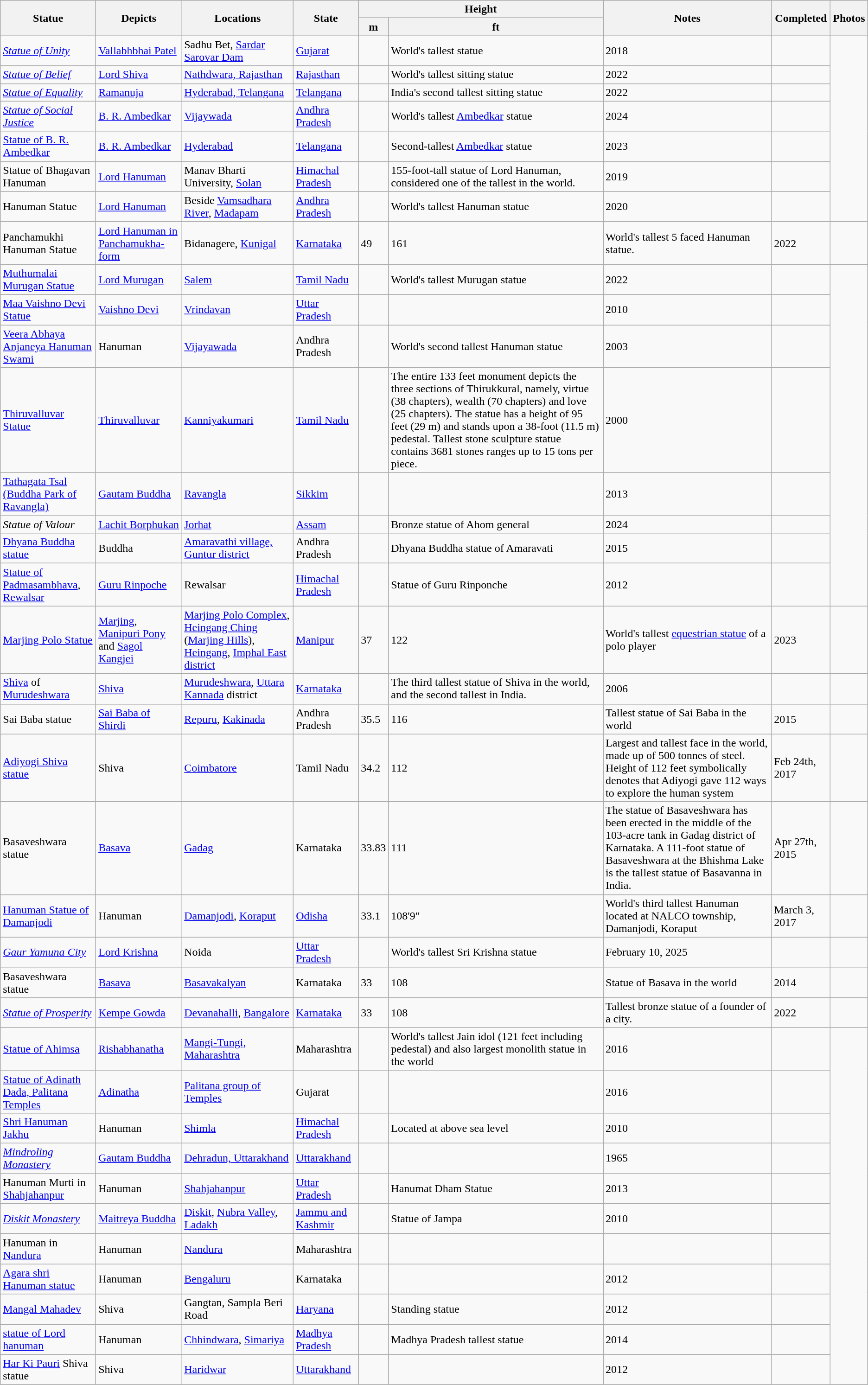<table class="wikitable sortable" ">
<tr>
<th rowspan="2">Statue</th>
<th rowspan="2">Depicts</th>
<th rowspan="2">Locations</th>
<th rowspan="2">State</th>
<th colspan="2">Height</th>
<th rowspan="2" class="unsortable">Notes</th>
<th rowspan="2">Completed</th>
<th rowspan="2">Photos</th>
</tr>
<tr>
<th>m</th>
<th>ft</th>
</tr>
<tr>
<td><em><a href='#'>Statue of Unity</a></em></td>
<td><a href='#'>Vallabhbhai Patel</a></td>
<td>Sadhu Bet, <a href='#'>Sardar Sarovar Dam</a></td>
<td><a href='#'>Gujarat</a></td>
<td></td>
<td>World's tallest statue</td>
<td>2018</td>
<td></td>
</tr>
<tr>
<td><em><a href='#'>Statue of Belief</a></em></td>
<td><a href='#'>Lord Shiva</a></td>
<td><a href='#'>Nathdwara, Rajasthan</a></td>
<td><a href='#'>Rajasthan</a></td>
<td></td>
<td>World's tallest sitting statue</td>
<td>2022</td>
<td></td>
</tr>
<tr>
<td><em><a href='#'>Statue of Equality</a></em></td>
<td><a href='#'>Ramanuja</a></td>
<td><a href='#'>Hyderabad, Telangana</a></td>
<td><a href='#'>Telangana</a></td>
<td></td>
<td>India's second tallest sitting statue</td>
<td>2022</td>
<td></td>
</tr>
<tr>
<td><em><a href='#'>Statue of Social Justice</a></em></td>
<td><a href='#'>B. R. Ambedkar</a></td>
<td><a href='#'>Vijaywada</a></td>
<td><a href='#'>Andhra Pradesh</a></td>
<td></td>
<td>World's tallest <a href='#'>Ambedkar</a> statue</td>
<td>2024</td>
<td></td>
</tr>
<tr>
<td><a href='#'>Statue of B. R. Ambedkar</a></td>
<td><a href='#'>B. R. Ambedkar</a></td>
<td><a href='#'>Hyderabad</a></td>
<td><a href='#'>Telangana</a></td>
<td></td>
<td>Second-tallest <a href='#'>Ambedkar</a> statue</td>
<td>2023</td>
<td></td>
</tr>
<tr>
<td>Statue of Bhagavan Hanuman</td>
<td><a href='#'>Lord Hanuman</a></td>
<td>Manav Bharti University, <a href='#'>Solan</a></td>
<td><a href='#'>Himachal Pradesh</a></td>
<td></td>
<td>155-foot-tall statue of Lord Hanuman, considered one of the tallest in the world.</td>
<td>2019</td>
<td></td>
</tr>
<tr>
<td>Hanuman Statue</td>
<td><a href='#'>Lord Hanuman</a></td>
<td>Beside <a href='#'>Vamsadhara River</a>, <a href='#'>Madapam</a></td>
<td><a href='#'>Andhra Pradesh</a></td>
<td></td>
<td>World's tallest Hanuman statue</td>
<td>2020</td>
<td></td>
</tr>
<tr>
<td>Panchamukhi Hanuman Statue</td>
<td><a href='#'>Lord Hanuman in Panchamukha-form</a></td>
<td>Bidanagere, <a href='#'>Kunigal</a></td>
<td><a href='#'>Karnataka</a></td>
<td>49</td>
<td>161</td>
<td>World's tallest 5 faced Hanuman statue.</td>
<td>2022</td>
<td></td>
</tr>
<tr>
<td><a href='#'>Muthumalai Murugan Statue</a></td>
<td><a href='#'>Lord Murugan</a></td>
<td><a href='#'>Salem</a></td>
<td><a href='#'>Tamil Nadu</a></td>
<td></td>
<td>World's tallest Murugan statue</td>
<td>2022</td>
<td></td>
</tr>
<tr>
<td><a href='#'>Maa Vaishno Devi Statue</a></td>
<td><a href='#'>Vaishno Devi</a></td>
<td><a href='#'>Vrindavan</a></td>
<td><a href='#'>Uttar Pradesh</a></td>
<td></td>
<td> </td>
<td>2010</td>
<td></td>
</tr>
<tr>
<td><a href='#'>Veera Abhaya Anjaneya Hanuman Swami</a></td>
<td>Hanuman</td>
<td><a href='#'>Vijayawada</a></td>
<td>Andhra Pradesh</td>
<td></td>
<td>World's second tallest Hanuman statue</td>
<td>2003</td>
<td></td>
</tr>
<tr>
<td><a href='#'>Thiruvalluvar Statue</a></td>
<td><a href='#'>Thiruvalluvar</a></td>
<td><a href='#'>Kanniyakumari</a></td>
<td><a href='#'>Tamil Nadu</a></td>
<td></td>
<td>The entire 133 feet monument depicts the three sections of Thirukkural, namely, virtue (38 chapters), wealth (70 chapters) and love (25 chapters). The statue has a height of 95 feet (29 m) and stands upon a 38-foot (11.5 m) pedestal. Tallest stone sculpture statue contains 3681 stones ranges up to 15 tons per piece.</td>
<td>2000</td>
<td></td>
</tr>
<tr>
<td><a href='#'>Tathagata Tsal (Buddha Park of Ravangla)</a></td>
<td><a href='#'>Gautam Buddha</a></td>
<td><a href='#'>Ravangla</a></td>
<td><a href='#'>Sikkim</a></td>
<td></td>
<td></td>
<td>2013</td>
<td></td>
</tr>
<tr>
<td><em>Statue of Valour</em></td>
<td><a href='#'>Lachit Borphukan</a></td>
<td><a href='#'>Jorhat</a></td>
<td><a href='#'>Assam</a></td>
<td></td>
<td>Bronze statue of Ahom general</td>
<td>2024</td>
<td><br></td>
</tr>
<tr>
<td><a href='#'>Dhyana Buddha statue</a></td>
<td>Buddha</td>
<td><a href='#'>Amaravathi village, Guntur district</a></td>
<td>Andhra Pradesh</td>
<td></td>
<td>Dhyana Buddha statue of Amaravati</td>
<td>2015</td>
<td></td>
</tr>
<tr>
<td><a href='#'>Statue of Padmasambhava</a>, <a href='#'>Rewalsar</a></td>
<td><a href='#'>Guru Rinpoche</a></td>
<td>Rewalsar</td>
<td><a href='#'>Himachal Pradesh</a></td>
<td></td>
<td>Statue of Guru Rinponche</td>
<td>2012</td>
<td></td>
</tr>
<tr>
<td><a href='#'>Marjing Polo Statue</a></td>
<td><a href='#'>Marjing</a>, <a href='#'>Manipuri Pony</a> and <a href='#'>Sagol Kangjei</a></td>
<td><a href='#'>Marjing Polo Complex</a>, <a href='#'>Heingang Ching</a> (<a href='#'>Marjing Hills</a>), <a href='#'>Heingang</a>, <a href='#'>Imphal East district</a></td>
<td><a href='#'>Manipur</a></td>
<td>37</td>
<td>122</td>
<td>World's tallest <a href='#'>equestrian statue</a> of a polo player</td>
<td>2023</td>
<td></td>
</tr>
<tr>
<td><a href='#'>Shiva</a> of <a href='#'>Murudeshwara</a></td>
<td><a href='#'>Shiva</a></td>
<td><a href='#'>Murudeshwara</a>, <a href='#'>Uttara Kannada</a> district</td>
<td><a href='#'>Karnataka</a></td>
<td></td>
<td>The third tallest statue of Shiva in the world, and the second tallest in India.</td>
<td>2006</td>
<td></td>
</tr>
<tr>
<td>Sai Baba statue</td>
<td><a href='#'>Sai Baba of Shirdi</a></td>
<td><a href='#'>Repuru</a>, <a href='#'>Kakinada</a></td>
<td>Andhra Pradesh</td>
<td>35.5</td>
<td>116</td>
<td>Tallest statue of Sai Baba in the world</td>
<td>2015</td>
<td></td>
</tr>
<tr>
<td><a href='#'>Adiyogi Shiva statue</a></td>
<td>Shiva</td>
<td><a href='#'>Coimbatore</a></td>
<td>Tamil Nadu</td>
<td>34.2</td>
<td>112</td>
<td>Largest and tallest face in the world, made up of 500 tonnes of steel. Height of 112 feet symbolically denotes that Adiyogi gave 112 ways to explore the human system</td>
<td>Feb 24th, 2017</td>
<td></td>
</tr>
<tr>
<td>Basaveshwara statue</td>
<td><a href='#'>Basava</a></td>
<td><a href='#'>Gadag</a></td>
<td>Karnataka</td>
<td>33.83</td>
<td>111</td>
<td>The statue of Basaveshwara has been erected in the middle of the 103-acre tank in Gadag district of Karnataka. A 111-foot statue of Basaveshwara at the Bhishma Lake is the tallest statue of Basavanna in India.</td>
<td>Apr 27th, 2015</td>
<td></td>
</tr>
<tr>
<td><a href='#'>Hanuman Statue of Damanjodi</a></td>
<td>Hanuman</td>
<td><a href='#'>Damanjodi</a>, <a href='#'>Koraput</a></td>
<td><a href='#'>Odisha</a></td>
<td>33.1</td>
<td>108'9"</td>
<td>World's third tallest Hanuman located at NALCO township, Damanjodi, Koraput</td>
<td>March 3, 2017</td>
<td></td>
</tr>
<tr>
<td><em><a href='#'>Gaur Yamuna City</a></em></td>
<td><a href='#'>Lord Krishna</a></td>
<td>Noida</td>
<td><a href='#'>Uttar Pradesh</a></td>
<td></td>
<td>World's tallest Sri Krishna statue</td>
<td>February 10, 2025</td>
<td></td>
</tr>
<tr>
<td>Basaveshwara statue</td>
<td><a href='#'>Basava</a></td>
<td><a href='#'>Basavakalyan</a></td>
<td>Karnataka</td>
<td>33</td>
<td>108</td>
<td>Statue of Basava in the world</td>
<td>2014</td>
<td></td>
</tr>
<tr>
<td><em><a href='#'>Statue of Prosperity</a></em></td>
<td><a href='#'>Kempe Gowda</a></td>
<td><a href='#'>Devanahalli</a>, <a href='#'>Bangalore</a></td>
<td><a href='#'>Karnataka</a></td>
<td>33</td>
<td>108</td>
<td>Tallest bronze statue of a founder of a city.</td>
<td>2022</td>
<td></td>
</tr>
<tr>
<td><a href='#'>Statue of Ahimsa</a></td>
<td><a href='#'>Rishabhanatha</a></td>
<td><a href='#'>Mangi-Tungi, Maharashtra</a></td>
<td>Maharashtra</td>
<td></td>
<td>World's tallest Jain idol (121 feet including pedestal) and also largest monolith statue in the world</td>
<td>2016</td>
<td></td>
</tr>
<tr>
<td><a href='#'>Statue of Adinath Dada, Palitana Temples</a></td>
<td><a href='#'>Adinatha</a></td>
<td><a href='#'>Palitana group of Temples</a></td>
<td>Gujarat</td>
<td></td>
<td></td>
<td>2016</td>
<td></td>
</tr>
<tr>
<td><a href='#'>Shri Hanuman Jakhu</a></td>
<td>Hanuman</td>
<td><a href='#'>Shimla</a></td>
<td><a href='#'>Himachal Pradesh</a></td>
<td></td>
<td>Located at  above sea level</td>
<td>2010</td>
<td></td>
</tr>
<tr>
<td><a href='#'><em>Mindroling Monastery</em></a></td>
<td><a href='#'>Gautam Buddha</a></td>
<td><a href='#'>Dehradun, Uttarakhand</a></td>
<td><a href='#'>Uttarakhand</a></td>
<td></td>
<td></td>
<td>1965</td>
<td></td>
</tr>
<tr>
<td>Hanuman Murti in <a href='#'>Shahjahanpur</a></td>
<td>Hanuman</td>
<td><a href='#'>Shahjahanpur</a></td>
<td><a href='#'>Uttar Pradesh</a></td>
<td></td>
<td>Hanumat Dham Statue </td>
<td>2013</td>
<td></td>
</tr>
<tr>
<td><em><a href='#'>Diskit Monastery</a></em></td>
<td><a href='#'>Maitreya Buddha</a></td>
<td><a href='#'>Diskit</a>, <a href='#'>Nubra Valley</a>, <a href='#'>Ladakh</a></td>
<td><a href='#'>Jammu and Kashmir</a></td>
<td></td>
<td>Statue of Jampa </td>
<td>2010</td>
<td></td>
</tr>
<tr>
<td>Hanuman in <a href='#'>Nandura</a></td>
<td>Hanuman</td>
<td><a href='#'>Nandura</a></td>
<td>Maharashtra</td>
<td></td>
<td></td>
<td></td>
<td></td>
</tr>
<tr>
<td><a href='#'>Agara shri Hanuman statue</a></td>
<td>Hanuman</td>
<td><a href='#'>Bengaluru</a></td>
<td>Karnataka</td>
<td></td>
<td></td>
<td>2012</td>
<td></td>
</tr>
<tr>
<td><a href='#'>Mangal Mahadev</a></td>
<td>Shiva</td>
<td>Gangtan, Sampla Beri Road</td>
<td><a href='#'>Haryana</a></td>
<td></td>
<td>Standing statue </td>
<td>2012</td>
<td></td>
</tr>
<tr>
<td><a href='#'>statue of Lord hanuman</a></td>
<td>Hanuman</td>
<td><a href='#'>Chhindwara</a>, <a href='#'>Simariya</a></td>
<td><a href='#'>Madhya Pradesh</a></td>
<td></td>
<td>Madhya Pradesh tallest statue</td>
<td>2014</td>
<td></td>
</tr>
<tr>
<td><a href='#'>Har Ki Pauri</a> Shiva statue</td>
<td>Shiva</td>
<td><a href='#'>Haridwar</a></td>
<td><a href='#'>Uttarakhand</a></td>
<td></td>
<td></td>
<td>2012</td>
<td></td>
</tr>
</table>
